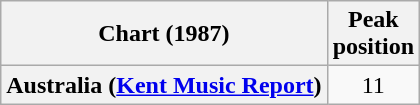<table class="wikitable plainrowheaders" style="text-align:center">
<tr>
<th>Chart (1987)</th>
<th>Peak<br>position</th>
</tr>
<tr>
<th scope="row">Australia (<a href='#'>Kent Music Report</a>)</th>
<td>11</td>
</tr>
</table>
